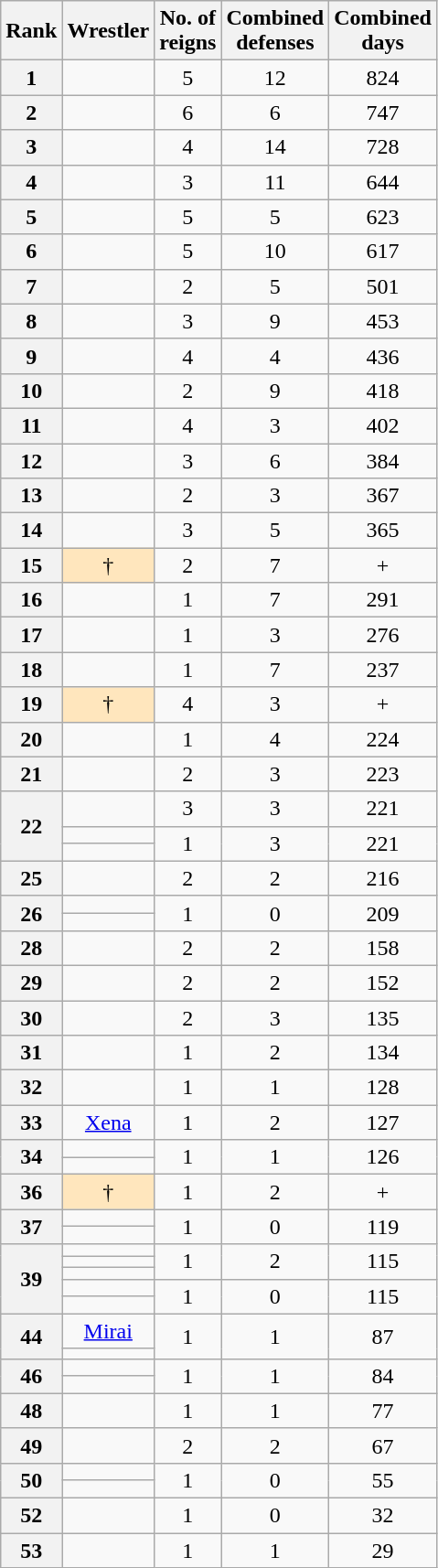<table class="wikitable sortable" style="text-align:center">
<tr>
<th>Rank</th>
<th>Wrestler</th>
<th>No. of<br>reigns</th>
<th>Combined<br>defenses</th>
<th data-sort-type="number">Combined<br>days</th>
</tr>
<tr>
<th>1</th>
<td></td>
<td>5</td>
<td>12</td>
<td>824</td>
</tr>
<tr>
<th>2</th>
<td></td>
<td>6</td>
<td>6</td>
<td>747</td>
</tr>
<tr>
<th>3</th>
<td></td>
<td>4</td>
<td>14</td>
<td>728</td>
</tr>
<tr>
<th>4</th>
<td></td>
<td>3</td>
<td>11</td>
<td>644</td>
</tr>
<tr>
<th>5</th>
<td></td>
<td>5</td>
<td>5</td>
<td>623</td>
</tr>
<tr>
<th>6</th>
<td></td>
<td>5</td>
<td>10</td>
<td>617</td>
</tr>
<tr>
<th>7</th>
<td></td>
<td>2</td>
<td>5</td>
<td>501</td>
</tr>
<tr>
<th>8</th>
<td></td>
<td>3</td>
<td>9</td>
<td>453</td>
</tr>
<tr>
<th>9</th>
<td></td>
<td>4</td>
<td>4</td>
<td>436</td>
</tr>
<tr>
<th>10</th>
<td></td>
<td>2</td>
<td>9</td>
<td>418</td>
</tr>
<tr>
<th>11</th>
<td></td>
<td>4</td>
<td>3</td>
<td>402</td>
</tr>
<tr>
<th>12</th>
<td></td>
<td>3</td>
<td>6</td>
<td>384</td>
</tr>
<tr>
<th>13</th>
<td></td>
<td>2</td>
<td>3</td>
<td>367</td>
</tr>
<tr>
<th>14</th>
<td></td>
<td>3</td>
<td>5</td>
<td>365</td>
</tr>
<tr>
<th>15</th>
<td style="background-color:#FFE6BD"> †</td>
<td>2</td>
<td>7</td>
<td>+</td>
</tr>
<tr>
<th>16</th>
<td></td>
<td>1</td>
<td>7</td>
<td>291</td>
</tr>
<tr>
<th>17</th>
<td></td>
<td>1</td>
<td>3</td>
<td>276</td>
</tr>
<tr>
<th>18</th>
<td></td>
<td>1</td>
<td>7</td>
<td>237</td>
</tr>
<tr>
<th>19</th>
<td style="background-color:#FFE6BD"> †</td>
<td>4</td>
<td>3</td>
<td>+</td>
</tr>
<tr>
<th>20</th>
<td></td>
<td>1</td>
<td>4</td>
<td>224</td>
</tr>
<tr>
<th>21</th>
<td></td>
<td>2</td>
<td>3</td>
<td>223</td>
</tr>
<tr>
<th rowspan=3>22</th>
<td></td>
<td>3</td>
<td>3</td>
<td>221</td>
</tr>
<tr>
<td></td>
<td rowspan="2">1</td>
<td rowspan="2">3</td>
<td rowspan="2">221</td>
</tr>
<tr>
<td></td>
</tr>
<tr>
<th>25</th>
<td></td>
<td>2</td>
<td>2</td>
<td>216</td>
</tr>
<tr>
<th rowspan=2>26</th>
<td></td>
<td rowspan="2">1</td>
<td rowspan="2">0</td>
<td rowspan=2>209</td>
</tr>
<tr>
<td></td>
</tr>
<tr>
<th>28</th>
<td></td>
<td>2</td>
<td>2</td>
<td>158</td>
</tr>
<tr>
<th>29</th>
<td></td>
<td>2</td>
<td>2</td>
<td>152</td>
</tr>
<tr>
<th>30</th>
<td></td>
<td>2</td>
<td>3</td>
<td>135</td>
</tr>
<tr>
<th>31</th>
<td></td>
<td>1</td>
<td>2</td>
<td>134</td>
</tr>
<tr>
<th>32</th>
<td></td>
<td>1</td>
<td>1</td>
<td>128</td>
</tr>
<tr>
<th>33</th>
<td><a href='#'>Xena</a></td>
<td>1</td>
<td>2</td>
<td>127</td>
</tr>
<tr>
<th rowspan=2>34</th>
<td></td>
<td rowspan="2">1</td>
<td rowspan="2">1</td>
<td rowspan="2">126</td>
</tr>
<tr>
<td></td>
</tr>
<tr>
<th>36</th>
<td style="background-color:#FFE6BD"> †</td>
<td>1</td>
<td>2</td>
<td>+</td>
</tr>
<tr>
<th rowspan=2>37</th>
<td></td>
<td rowspan="2">1</td>
<td rowspan="2">0</td>
<td rowspan="2">119</td>
</tr>
<tr>
<td></td>
</tr>
<tr>
<th rowspan=5>39</th>
<td></td>
<td rowspan="3">1</td>
<td rowspan="3">2</td>
<td rowspan="3">115</td>
</tr>
<tr>
<td></td>
</tr>
<tr>
<td></td>
</tr>
<tr>
<td></td>
<td rowspan="2">1</td>
<td rowspan="2">0</td>
<td rowspan="2">115</td>
</tr>
<tr>
<td></td>
</tr>
<tr>
<th rowspan=2>44</th>
<td><a href='#'>Mirai</a></td>
<td rowspan="2">1</td>
<td rowspan="2">1</td>
<td rowspan="2">87</td>
</tr>
<tr>
<td></td>
</tr>
<tr>
<th rowspan=2>46</th>
<td></td>
<td rowspan="2">1</td>
<td rowspan="2">1</td>
<td rowspan="2">84</td>
</tr>
<tr>
<td></td>
</tr>
<tr>
<th>48</th>
<td></td>
<td>1</td>
<td>1</td>
<td>77</td>
</tr>
<tr>
<th>49</th>
<td></td>
<td>2</td>
<td>2</td>
<td>67</td>
</tr>
<tr>
<th rowspan=2>50</th>
<td></td>
<td rowspan="2">1</td>
<td rowspan="2">0</td>
<td rowspan=2>55</td>
</tr>
<tr>
<td></td>
</tr>
<tr>
<th>52</th>
<td></td>
<td>1</td>
<td>0</td>
<td>32</td>
</tr>
<tr>
<th>53</th>
<td></td>
<td>1</td>
<td>1</td>
<td>29</td>
</tr>
</table>
